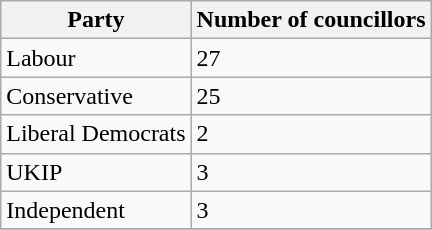<table class="wikitable">
<tr>
<th>Party</th>
<th>Number of councillors</th>
</tr>
<tr>
<td>Labour</td>
<td>27</td>
</tr>
<tr>
<td>Conservative</td>
<td>25</td>
</tr>
<tr>
<td>Liberal Democrats</td>
<td>2</td>
</tr>
<tr>
<td>UKIP</td>
<td>3</td>
</tr>
<tr>
<td>Independent</td>
<td>3</td>
</tr>
<tr>
</tr>
</table>
